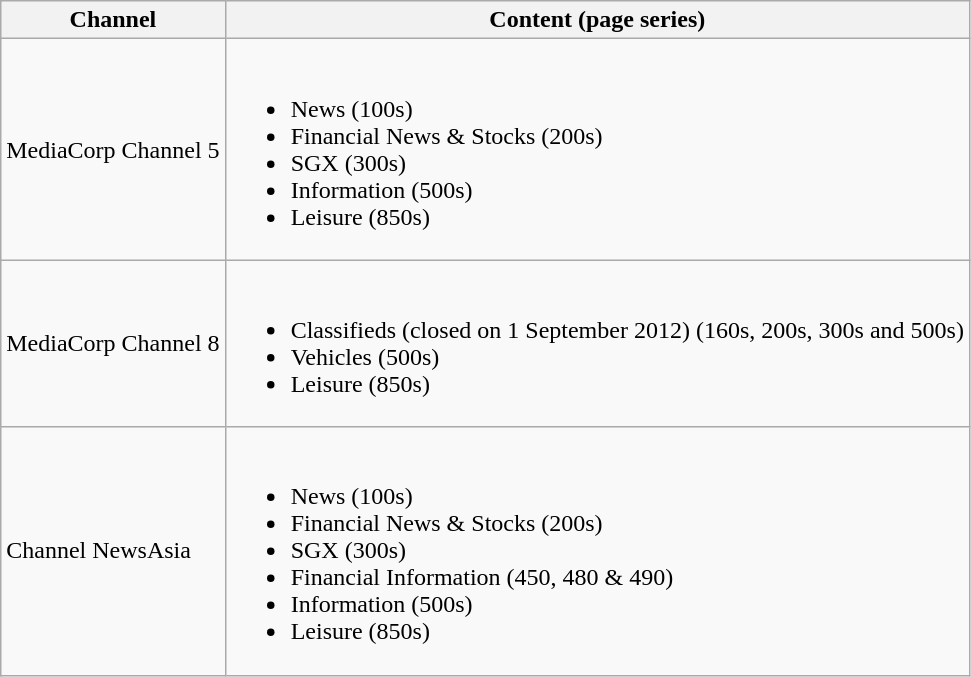<table class="wikitable">
<tr>
<th>Channel</th>
<th>Content (page series)</th>
</tr>
<tr>
<td>MediaCorp Channel 5</td>
<td><br><ul><li>News (100s)</li><li>Financial News & Stocks (200s)</li><li>SGX (300s)</li><li>Information (500s)</li><li>Leisure (850s)</li></ul></td>
</tr>
<tr>
<td>MediaCorp Channel 8</td>
<td><br><ul><li>Classifieds (closed on 1 September 2012) (160s, 200s, 300s and 500s)</li><li>Vehicles (500s)</li><li>Leisure (850s)</li></ul></td>
</tr>
<tr>
<td>Channel NewsAsia</td>
<td><br><ul><li>News (100s)</li><li>Financial News & Stocks (200s)</li><li>SGX (300s)</li><li>Financial Information (450, 480 & 490)</li><li>Information (500s)</li><li>Leisure (850s)</li></ul></td>
</tr>
</table>
